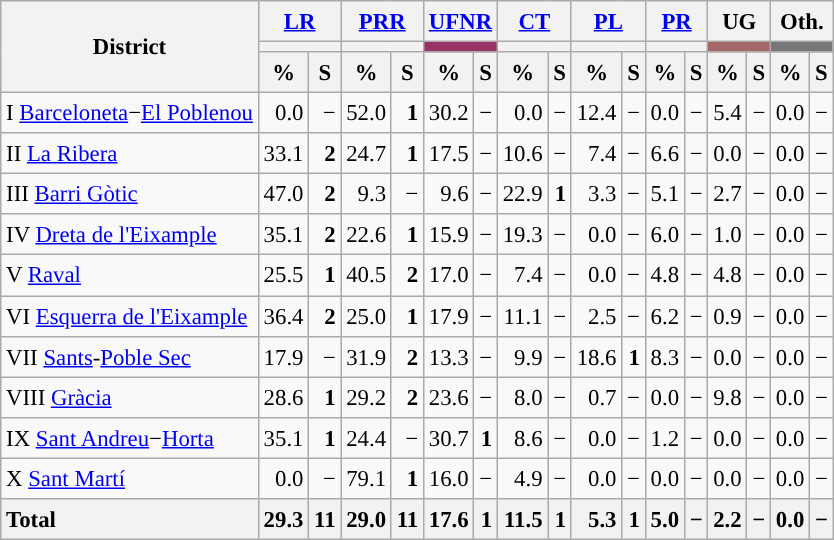<table class='wikitable sortable' style='text-align:right; font-size:95%; line-height:20px;'>
<tr>
<th rowspan='3'>District</th>
<th colspan='2' width='30px'><a href='#'>LR</a></th>
<th colspan='2' width='30px'><a href='#'>PRR</a></th>
<th colspan='2' width='30px'><a href='#'>UFNR</a></th>
<th colspan='2' width='30px'><a href='#'>CT</a></th>
<th colspan='2' width='30px'><a href='#'>PL</a></th>
<th colspan='2' width='30px'><a href='#'>PR</a></th>
<th colspan='2' width='30px'>UG</th>
<th colspan='2' width='30px'>Oth.</th>
</tr>
<tr>
<th colspan='2' style='background:'></th>
<th colspan='2' style='background:'></th>
<th colspan='2' style='background:#993366'></th>
<th colspan='2' style='background:'></th>
<th colspan='2' style='background:'></th>
<th colspan='2' style='background:'></th>
<th colspan='2' style='background:#A46868'></th>
<th colspan='2' style='background:#777777'></th>
</tr>
<tr>
<th data-sort-type='number'>%</th>
<th data-sort-type='number'>S</th>
<th data-sort-type='number'>%</th>
<th data-sort-type='number'>S</th>
<th data-sort-type='number'>%</th>
<th data-sort-type='number'>S</th>
<th data-sort-type='number'>%</th>
<th data-sort-type='number'>S</th>
<th data-sort-type='number'>%</th>
<th data-sort-type='number'>S</th>
<th data-sort-type='number'>%</th>
<th data-sort-type='number'>S</th>
<th data-sort-type='number'>%</th>
<th data-sort-type='number'>S</th>
<th data-sort-type='number'>%</th>
<th data-sort-type='number'>S</th>
</tr>
<tr>
<td style='text-align: left;'>I <a href='#'>Barceloneta</a>−<a href='#'>El Poblenou</a></td>
<td style='text-align: right;'>0.0</td>
<td style='text-align: right;'>−</td>
<td style='text-align: right;'>52.0</td>
<td style='text-align: right;'><strong>1</strong></td>
<td style='text-align: right;'>30.2</td>
<td style='text-align: right;'>−</td>
<td style='text-align: right;'>0.0</td>
<td style='text-align: right;'>−</td>
<td style='text-align: right;'>12.4</td>
<td style='text-align: right;'>−</td>
<td style='text-align: right;'>0.0</td>
<td style='text-align: right;'>−</td>
<td style='text-align: right;'>5.4</td>
<td style='text-align: right;'>−</td>
<td style='text-align: right;'>0.0</td>
<td style='text-align: right;'>−</td>
</tr>
<tr>
<td style='text-align: left;'>II <a href='#'>La Ribera</a></td>
<td style='text-align: right;'>33.1</td>
<td style='text-align: right;'><strong>2</strong></td>
<td style='text-align: right;'>24.7</td>
<td style='text-align: right;'><strong>1</strong></td>
<td style='text-align: right;'>17.5</td>
<td style='text-align: right;'>−</td>
<td style='text-align: right;'>10.6</td>
<td style='text-align: right;'>−</td>
<td style='text-align: right;'>7.4</td>
<td style='text-align: right;'>−</td>
<td style='text-align: right;'>6.6</td>
<td style='text-align: right;'>−</td>
<td style='text-align: right;'>0.0</td>
<td style='text-align: right;'>−</td>
<td style='text-align: right;'>0.0</td>
<td style='text-align: right;'>−</td>
</tr>
<tr>
<td style='text-align: left;'>III <a href='#'>Barri Gòtic</a></td>
<td style='text-align: right;'>47.0</td>
<td style='text-align: right;'><strong>2</strong></td>
<td style='text-align: right;'>9.3</td>
<td style='text-align: right;'>−</td>
<td style='text-align: right;'>9.6</td>
<td style='text-align: right;'>−</td>
<td style='text-align: right;'>22.9</td>
<td style='text-align: right;'><strong>1</strong></td>
<td style='text-align: right;'>3.3</td>
<td style='text-align: right;'>−</td>
<td style='text-align: right;'>5.1</td>
<td style='text-align: right;'>−</td>
<td style='text-align: right;'>2.7</td>
<td style='text-align: right;'>−</td>
<td style='text-align: right;'>0.0</td>
<td style='text-align: right;'>−</td>
</tr>
<tr>
<td style='text-align: left;'>IV <a href='#'>Dreta de l'Eixample</a></td>
<td style='text-align: right;'>35.1</td>
<td style='text-align: right;'><strong>2</strong></td>
<td style='text-align: right;'>22.6</td>
<td style='text-align: right;'><strong>1</strong></td>
<td style='text-align: right;'>15.9</td>
<td style='text-align: right;'>−</td>
<td style='text-align: right;'>19.3</td>
<td style='text-align: right;'>−</td>
<td style='text-align: right;'>0.0</td>
<td style='text-align: right;'>−</td>
<td style='text-align: right;'>6.0</td>
<td style='text-align: right;'>−</td>
<td style='text-align: right;'>1.0</td>
<td style='text-align: right;'>−</td>
<td style='text-align: right;'>0.0</td>
<td style='text-align: right;'>−</td>
</tr>
<tr>
<td style='text-align: left;'>V <a href='#'>Raval</a></td>
<td style='text-align: right;'>25.5</td>
<td style='text-align: right;'><strong>1</strong></td>
<td style='text-align: right;'>40.5</td>
<td style='text-align: right;'><strong>2</strong></td>
<td style='text-align: right;'>17.0</td>
<td style='text-align: right;'>−</td>
<td style='text-align: right;'>7.4</td>
<td style='text-align: right;'>−</td>
<td style='text-align: right;'>0.0</td>
<td style='text-align: right;'>−</td>
<td style='text-align: right;'>4.8</td>
<td style='text-align: right;'>−</td>
<td style='text-align: right;'>4.8</td>
<td style='text-align: right;'>−</td>
<td style='text-align: right;'>0.0</td>
<td style='text-align: right;'>−</td>
</tr>
<tr>
<td style='text-align: left;'>VI <a href='#'>Esquerra de l'Eixample</a></td>
<td style='text-align: right;'>36.4</td>
<td style='text-align: right;'><strong>2</strong></td>
<td style='text-align: right;'>25.0</td>
<td style='text-align: right;'><strong>1</strong></td>
<td style='text-align: right;'>17.9</td>
<td style='text-align: right;'>−</td>
<td style='text-align: right;'>11.1</td>
<td style='text-align: right;'>−</td>
<td style='text-align: right;'>2.5</td>
<td style='text-align: right;'>−</td>
<td style='text-align: right;'>6.2</td>
<td style='text-align: right;'>−</td>
<td style='text-align: right;'>0.9</td>
<td style='text-align: right;'>−</td>
<td style='text-align: right;'>0.0</td>
<td style='text-align: right;'>−</td>
</tr>
<tr>
<td style='text-align: left;'>VII <a href='#'>Sants</a>-<a href='#'>Poble Sec</a></td>
<td style='text-align: right;'>17.9</td>
<td style='text-align: right;'>−</td>
<td style='text-align: right;'>31.9</td>
<td style='text-align: right;'><strong>2</strong></td>
<td style='text-align: right;'>13.3</td>
<td style='text-align: right;'>−</td>
<td style='text-align: right;'>9.9</td>
<td style='text-align: right;'>−</td>
<td style='text-align: right;'>18.6</td>
<td style='text-align: right;'><strong>1</strong></td>
<td style='text-align: right;'>8.3</td>
<td style='text-align: right;'>−</td>
<td style='text-align: right;'>0.0</td>
<td style='text-align: right;'>−</td>
<td style='text-align: right;'>0.0</td>
<td style='text-align: right;'>−</td>
</tr>
<tr>
<td style='text-align: left;'>VIII <a href='#'>Gràcia</a></td>
<td style='text-align: right;'>28.6</td>
<td style='text-align: right;'><strong>1</strong></td>
<td style='text-align: right;'>29.2</td>
<td style='text-align: right;'><strong>2</strong></td>
<td style='text-align: right;'>23.6</td>
<td style='text-align: right;'>−</td>
<td style='text-align: right;'>8.0</td>
<td style='text-align: right;'>−</td>
<td style='text-align: right;'>0.7</td>
<td style='text-align: right;'>−</td>
<td style='text-align: right;'>0.0</td>
<td style='text-align: right;'>−</td>
<td style='text-align: right;'>9.8</td>
<td style='text-align: right;'>−</td>
<td style='text-align: right;'>0.0</td>
<td style='text-align: right;'>−</td>
</tr>
<tr>
<td style='text-align: left;'>IX <a href='#'>Sant Andreu</a>−<a href='#'>Horta</a></td>
<td style='text-align: right;'>35.1</td>
<td style='text-align: right;'><strong>1</strong></td>
<td style='text-align: right;'>24.4</td>
<td style='text-align: right;'>−</td>
<td style='text-align: right;'>30.7</td>
<td style='text-align: right;'><strong>1</strong></td>
<td style='text-align: right;'>8.6</td>
<td style='text-align: right;'>−</td>
<td style='text-align: right;'>0.0</td>
<td style='text-align: right;'>−</td>
<td style='text-align: right;'>1.2</td>
<td style='text-align: right;'>−</td>
<td style='text-align: right;'>0.0</td>
<td style='text-align: right;'>−</td>
<td style='text-align: right;'>0.0</td>
<td style='text-align: right;'>−</td>
</tr>
<tr>
<td style='text-align: left;'>X <a href='#'>Sant Martí</a></td>
<td style='text-align: right;'>0.0</td>
<td style='text-align: right;'>−</td>
<td style='text-align: right;'>79.1</td>
<td style='text-align: right;'><strong>1</strong></td>
<td style='text-align: right;'>16.0</td>
<td style='text-align: right;'>−</td>
<td style='text-align: right;'>4.9</td>
<td style='text-align: right;'>−</td>
<td style='text-align: right;'>0.0</td>
<td style='text-align: right;'>−</td>
<td style='text-align: right;'>0.0</td>
<td style='text-align: right;'>−</td>
<td style='text-align: right;'>0.0</td>
<td style='text-align: right;'>−</td>
<td style='text-align: right;'>0.0</td>
<td style='text-align: right;'>−</td>
</tr>
<tr>
<th style='text-align: left;'>Total</th>
<th style='text-align: right;'>29.3</th>
<th style='text-align: right;'><strong>11</strong></th>
<th style='text-align: right;'>29.0</th>
<th style='text-align: right;'><strong>11</strong></th>
<th style='text-align: right;'>17.6</th>
<th style='text-align: right;'><strong>1</strong></th>
<th style='text-align: right;'>11.5</th>
<th style='text-align: right;'><strong>1</strong></th>
<th style='text-align: right;'>5.3</th>
<th style='text-align: right;'><strong>1</strong></th>
<th style='text-align: right;'>5.0</th>
<th style='text-align: right;'>−</th>
<th style='text-align: right;'>2.2</th>
<th style='text-align: right;'>−</th>
<th style='text-align: right;'>0.0</th>
<th style='text-align: right;'>−</th>
</tr>
</table>
